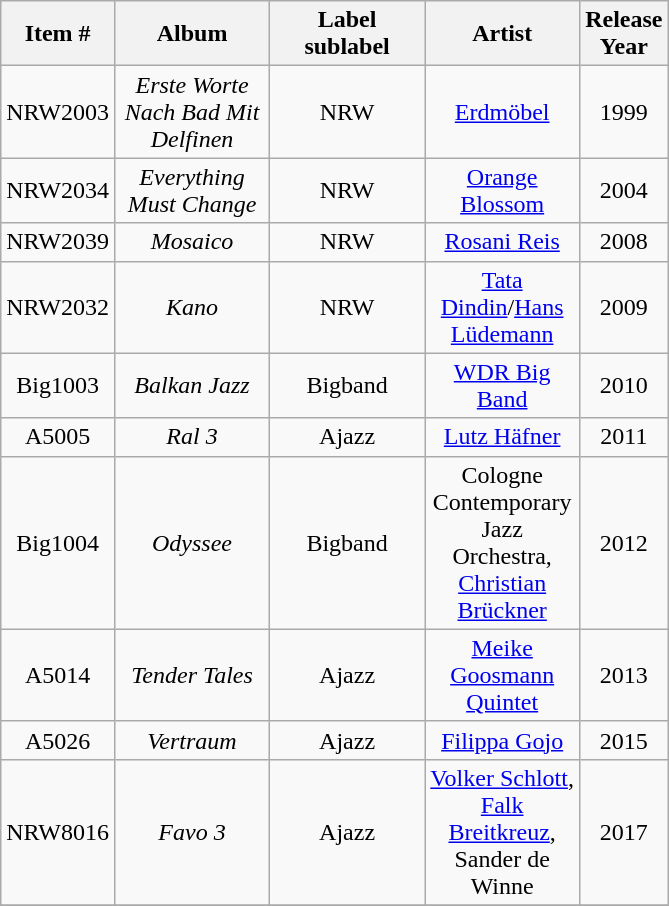<table class="wikitable sortable mw-collapsible" style="text-align:left; margin:0;">
<tr>
<th style="width:3em;">Item #</th>
<th style="width:6em;">Album</th>
<th style="width:6em;">Label<br>sublabel</th>
<th style="width:6em;">Artist</th>
<th style="width:1em;">Release Year</th>
</tr>
<tr>
<td style="text-align:center;">NRW2003</td>
<td style="text-align:center;"><em>Erste Worte Nach Bad Mit Delfinen</em></td>
<td style="text-align:center;">NRW</td>
<td style="text-align:center;"><a href='#'>Erdmöbel</a></td>
<td style="text-align:center;">1999</td>
</tr>
<tr>
<td style="text-align:center;">NRW2034</td>
<td style="text-align:center;"><em>Everything Must Change </em></td>
<td style="text-align:center;">NRW</td>
<td style="text-align:center;"><a href='#'>Orange Blossom</a></td>
<td style="text-align:center;">2004</td>
</tr>
<tr>
<td style="text-align:center;">NRW2039</td>
<td style="text-align:center;"><em>Mosaico</em></td>
<td style="text-align:center;">NRW</td>
<td style="text-align:center;"><a href='#'>Rosani Reis</a></td>
<td style="text-align:center;">2008</td>
</tr>
<tr>
<td style="text-align:center;">NRW2032</td>
<td style="text-align:center;"><em>Kano</em></td>
<td style="text-align:center;">NRW</td>
<td style="text-align:center;"><a href='#'>Tata Dindin</a>/<a href='#'>Hans Lüdemann</a></td>
<td style="text-align:center;">2009</td>
</tr>
<tr>
<td style="text-align:center;">Big1003</td>
<td style="text-align:center;"><em>Balkan Jazz</em></td>
<td style="text-align:center;">Bigband</td>
<td style="text-align:center;"><a href='#'>WDR Big Band</a></td>
<td style="text-align:center;">2010</td>
</tr>
<tr>
<td style="text-align:center;">A5005</td>
<td style="text-align:center;"><em>Ral 3</em></td>
<td style="text-align:center;">Ajazz</td>
<td style="text-align:center;"><a href='#'>Lutz Häfner</a></td>
<td style="text-align:center;">2011</td>
</tr>
<tr>
<td style="text-align:center;">Big1004</td>
<td style="text-align:center;"><em>Odyssee</em></td>
<td style="text-align:center;">Bigband</td>
<td style="text-align:center;">Cologne Contemporary Jazz Orchestra, <a href='#'>Christian Brückner</a></td>
<td style="text-align:center;">2012</td>
</tr>
<tr>
<td style="text-align:center;">A5014</td>
<td style="text-align:center;"><em>Tender Tales</em></td>
<td style="text-align:center;">Ajazz</td>
<td style="text-align:center;"><a href='#'>Meike Goosmann Quintet</a></td>
<td style="text-align:center;">2013</td>
</tr>
<tr>
<td style="text-align:center;">A5026</td>
<td style="text-align:center;"><em>Vertraum</em></td>
<td style="text-align:center;">Ajazz</td>
<td style="text-align:center;"><a href='#'>Filippa Gojo</a></td>
<td style="text-align:center;">2015</td>
</tr>
<tr>
<td style="text-align:center;">NRW8016</td>
<td style="text-align:center;"><em>Favo 3</em></td>
<td style="text-align:center;">Ajazz</td>
<td style="text-align:center;"><a href='#'>Volker Schlott</a>, <a href='#'>Falk Breitkreuz</a>, Sander de Winne</td>
<td style="text-align:center;">2017</td>
</tr>
<tr style="text-align:center;">
</tr>
</table>
